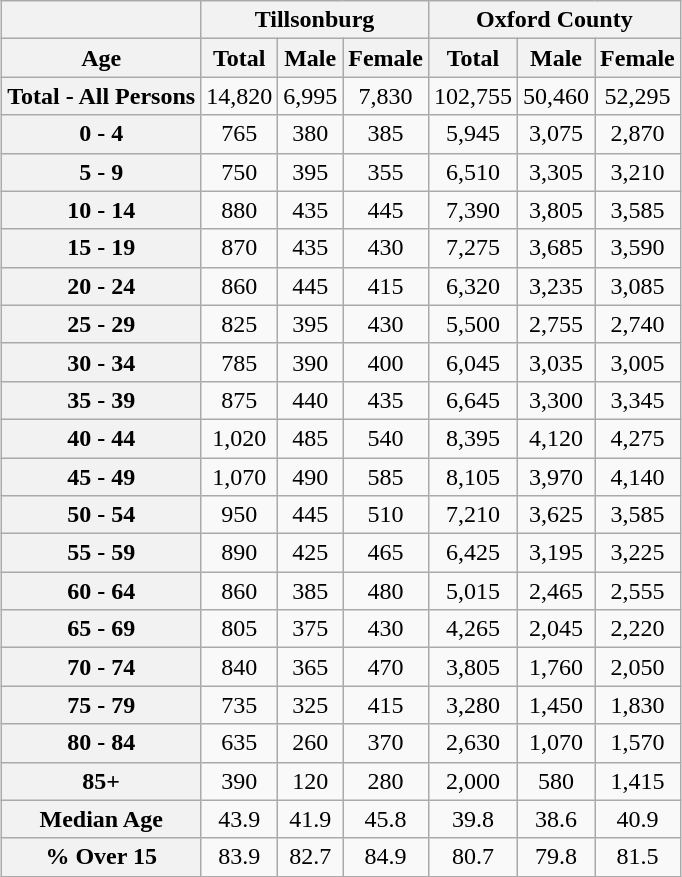<table class="wikitable" style="margin: 1em auto 1em auto">
<tr>
<th></th>
<th colspan="3">Tillsonburg</th>
<th colspan="3">Oxford County</th>
</tr>
<tr>
<th>Age</th>
<th>Total</th>
<th>Male</th>
<th>Female</th>
<th>Total</th>
<th>Male</th>
<th>Female</th>
</tr>
<tr align="center">
<th>Total - All Persons</th>
<td>14,820</td>
<td>6,995</td>
<td>7,830</td>
<td>102,755</td>
<td>50,460</td>
<td>52,295</td>
</tr>
<tr align="center">
<th>0 - 4</th>
<td>765</td>
<td>380</td>
<td>385</td>
<td>5,945</td>
<td>3,075</td>
<td>2,870</td>
</tr>
<tr align="center">
<th>5 - 9</th>
<td>750</td>
<td>395</td>
<td>355</td>
<td>6,510</td>
<td>3,305</td>
<td>3,210</td>
</tr>
<tr align="center">
<th>10 - 14</th>
<td>880</td>
<td>435</td>
<td>445</td>
<td>7,390</td>
<td>3,805</td>
<td>3,585</td>
</tr>
<tr align="center">
<th>15 - 19</th>
<td>870</td>
<td>435</td>
<td>430</td>
<td>7,275</td>
<td>3,685</td>
<td>3,590</td>
</tr>
<tr align="center">
<th>20 - 24</th>
<td>860</td>
<td>445</td>
<td>415</td>
<td>6,320</td>
<td>3,235</td>
<td>3,085</td>
</tr>
<tr align="center">
<th>25 - 29</th>
<td>825</td>
<td>395</td>
<td>430</td>
<td>5,500</td>
<td>2,755</td>
<td>2,740</td>
</tr>
<tr align="center">
<th>30 - 34</th>
<td>785</td>
<td>390</td>
<td>400</td>
<td>6,045</td>
<td>3,035</td>
<td>3,005</td>
</tr>
<tr align="center">
<th>35 - 39</th>
<td>875</td>
<td>440</td>
<td>435</td>
<td>6,645</td>
<td>3,300</td>
<td>3,345</td>
</tr>
<tr align="center">
<th>40 - 44</th>
<td>1,020</td>
<td>485</td>
<td>540</td>
<td>8,395</td>
<td>4,120</td>
<td>4,275</td>
</tr>
<tr align="center">
<th>45 - 49</th>
<td>1,070</td>
<td>490</td>
<td>585</td>
<td>8,105</td>
<td>3,970</td>
<td>4,140</td>
</tr>
<tr align="center">
<th>50 - 54</th>
<td>950</td>
<td>445</td>
<td>510</td>
<td>7,210</td>
<td>3,625</td>
<td>3,585</td>
</tr>
<tr align="center">
<th>55 - 59</th>
<td>890</td>
<td>425</td>
<td>465</td>
<td>6,425</td>
<td>3,195</td>
<td>3,225</td>
</tr>
<tr align="center">
<th>60 - 64</th>
<td>860</td>
<td>385</td>
<td>480</td>
<td>5,015</td>
<td>2,465</td>
<td>2,555</td>
</tr>
<tr align="center">
<th>65 - 69</th>
<td>805</td>
<td>375</td>
<td>430</td>
<td>4,265</td>
<td>2,045</td>
<td>2,220</td>
</tr>
<tr align="center">
<th>70 - 74</th>
<td>840</td>
<td>365</td>
<td>470</td>
<td>3,805</td>
<td>1,760</td>
<td>2,050</td>
</tr>
<tr align="center">
<th>75 - 79</th>
<td>735</td>
<td>325</td>
<td>415</td>
<td>3,280</td>
<td>1,450</td>
<td>1,830</td>
</tr>
<tr align="center">
<th>80 - 84</th>
<td>635</td>
<td>260</td>
<td>370</td>
<td>2,630</td>
<td>1,070</td>
<td>1,570</td>
</tr>
<tr align="center">
<th>85+</th>
<td>390</td>
<td>120</td>
<td>280</td>
<td>2,000</td>
<td>580</td>
<td>1,415</td>
</tr>
<tr align="center">
<th>Median Age</th>
<td>43.9</td>
<td>41.9</td>
<td>45.8</td>
<td>39.8</td>
<td>38.6</td>
<td>40.9</td>
</tr>
<tr align="center">
<th>% Over 15</th>
<td>83.9</td>
<td>82.7</td>
<td>84.9</td>
<td>80.7</td>
<td>79.8</td>
<td>81.5</td>
</tr>
</table>
